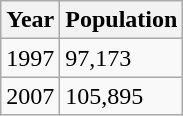<table class="wikitable">
<tr>
<th>Year</th>
<th>Population</th>
</tr>
<tr>
<td>1997</td>
<td>97,173</td>
</tr>
<tr>
<td>2007</td>
<td>105,895</td>
</tr>
</table>
